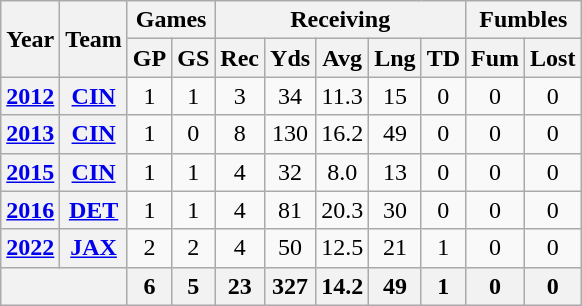<table class="wikitable" style="text-align:center;">
<tr>
<th rowspan="2">Year</th>
<th rowspan="2">Team</th>
<th colspan="2">Games</th>
<th colspan="5">Receiving</th>
<th colspan="2">Fumbles</th>
</tr>
<tr>
<th>GP</th>
<th>GS</th>
<th>Rec</th>
<th>Yds</th>
<th>Avg</th>
<th>Lng</th>
<th>TD</th>
<th>Fum</th>
<th>Lost</th>
</tr>
<tr>
<th><a href='#'>2012</a></th>
<th><a href='#'>CIN</a></th>
<td>1</td>
<td>1</td>
<td>3</td>
<td>34</td>
<td>11.3</td>
<td>15</td>
<td>0</td>
<td>0</td>
<td>0</td>
</tr>
<tr>
<th><a href='#'>2013</a></th>
<th><a href='#'>CIN</a></th>
<td>1</td>
<td>0</td>
<td>8</td>
<td>130</td>
<td>16.2</td>
<td>49</td>
<td>0</td>
<td>0</td>
<td>0</td>
</tr>
<tr>
<th><a href='#'>2015</a></th>
<th><a href='#'>CIN</a></th>
<td>1</td>
<td>1</td>
<td>4</td>
<td>32</td>
<td>8.0</td>
<td>13</td>
<td>0</td>
<td>0</td>
<td>0</td>
</tr>
<tr>
<th><a href='#'>2016</a></th>
<th><a href='#'>DET</a></th>
<td>1</td>
<td>1</td>
<td>4</td>
<td>81</td>
<td>20.3</td>
<td>30</td>
<td>0</td>
<td>0</td>
<td>0</td>
</tr>
<tr>
<th><a href='#'>2022</a></th>
<th><a href='#'>JAX</a></th>
<td>2</td>
<td>2</td>
<td>4</td>
<td>50</td>
<td>12.5</td>
<td>21</td>
<td>1</td>
<td>0</td>
<td>0</td>
</tr>
<tr>
<th colspan="2"></th>
<th>6</th>
<th>5</th>
<th>23</th>
<th>327</th>
<th>14.2</th>
<th>49</th>
<th>1</th>
<th>0</th>
<th>0</th>
</tr>
</table>
